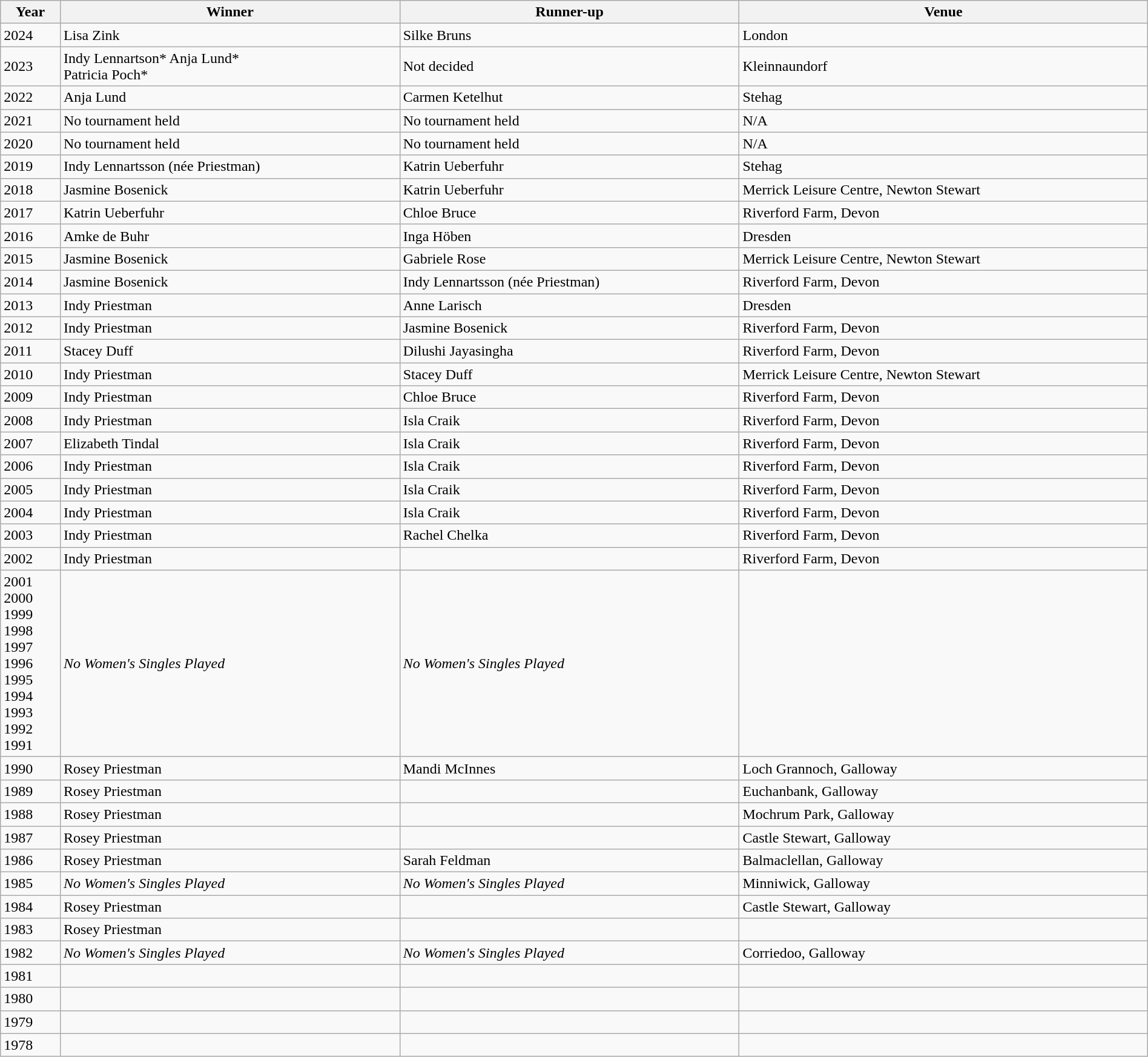<table class="wikitable" width="100%">
<tr>
<th scope="col">Year</th>
<th scope="col">Winner</th>
<th scope="col">Runner-up</th>
<th scope="col">Venue</th>
</tr>
<tr>
<td>2024</td>
<td> Lisa Zink</td>
<td> Silke Bruns</td>
<td align="left">London</td>
</tr>
<tr>
<td>2023</td>
<td> Indy Lennartson*    Anja Lund*<br> Patricia Poch*</td>
<td>Not decided</td>
<td>Kleinnaundorf</td>
</tr>
<tr>
<td>2022</td>
<td> Anja Lund</td>
<td> Carmen Ketelhut</td>
<td align="left">Stehag</td>
</tr>
<tr>
<td>2021</td>
<td>No tournament held</td>
<td>No tournament held</td>
<td align="left">N/A</td>
</tr>
<tr>
<td>2020</td>
<td>No tournament held</td>
<td>No tournament held</td>
<td align="left">N/A</td>
</tr>
<tr>
<td>2019</td>
<td> Indy Lennartsson (née Priestman)</td>
<td> Katrin Ueberfuhr</td>
<td align="left">Stehag</td>
</tr>
<tr>
<td>2018</td>
<td> Jasmine Bosenick</td>
<td> Katrin Ueberfuhr</td>
<td align="left">Merrick Leisure Centre, Newton Stewart</td>
</tr>
<tr>
<td>2017</td>
<td> Katrin Ueberfuhr</td>
<td> Chloe Bruce</td>
<td align="left">Riverford Farm, Devon</td>
</tr>
<tr>
<td>2016</td>
<td> Amke de Buhr</td>
<td> Inga Höben</td>
<td align="left">Dresden</td>
</tr>
<tr>
<td>2015</td>
<td> Jasmine Bosenick</td>
<td> Gabriele Rose</td>
<td align="left">Merrick Leisure Centre, Newton Stewart</td>
</tr>
<tr>
<td>2014</td>
<td> Jasmine Bosenick</td>
<td> Indy Lennartsson (née Priestman)</td>
<td align="left">Riverford Farm, Devon</td>
</tr>
<tr>
<td>2013</td>
<td> Indy Priestman</td>
<td> Anne Larisch</td>
<td align="left">Dresden</td>
</tr>
<tr>
<td>2012</td>
<td> Indy Priestman</td>
<td> Jasmine Bosenick</td>
<td align="left">Riverford Farm, Devon</td>
</tr>
<tr>
<td>2011</td>
<td> Stacey Duff</td>
<td> Dilushi Jayasingha</td>
<td align="left">Riverford Farm, Devon</td>
</tr>
<tr>
<td>2010</td>
<td> Indy Priestman</td>
<td> Stacey Duff</td>
<td align="left">Merrick Leisure Centre, Newton Stewart</td>
</tr>
<tr>
<td>2009</td>
<td> Indy Priestman</td>
<td> Chloe Bruce</td>
<td align="left">Riverford Farm, Devon</td>
</tr>
<tr>
<td>2008</td>
<td> Indy Priestman</td>
<td> Isla Craik</td>
<td align="left">Riverford Farm, Devon</td>
</tr>
<tr>
<td>2007</td>
<td> Elizabeth Tindal</td>
<td> Isla Craik</td>
<td align="left">Riverford Farm, Devon</td>
</tr>
<tr>
<td>2006</td>
<td> Indy Priestman</td>
<td> Isla Craik</td>
<td align="left">Riverford Farm, Devon</td>
</tr>
<tr>
<td>2005</td>
<td> Indy Priestman</td>
<td> Isla Craik</td>
<td align="left">Riverford Farm, Devon</td>
</tr>
<tr>
<td>2004</td>
<td> Indy Priestman</td>
<td> Isla Craik</td>
<td align="left">Riverford Farm, Devon</td>
</tr>
<tr>
<td>2003</td>
<td> Indy Priestman</td>
<td> Rachel Chelka</td>
<td align="left">Riverford Farm, Devon</td>
</tr>
<tr>
<td>2002</td>
<td> Indy Priestman</td>
<td></td>
<td align="left">Riverford Farm, Devon</td>
</tr>
<tr>
<td>2001<br>2000<br>1999<br>1998<br>1997<br>1996<br>1995<br>1994<br>1993<br>1992<br>1991<br></td>
<td><em>No Women's Singles Played</em></td>
<td><em>No Women's Singles Played</em></td>
<td></td>
</tr>
<tr>
<td>1990</td>
<td> Rosey Priestman</td>
<td> Mandi McInnes</td>
<td align="left">Loch Grannoch, Galloway</td>
</tr>
<tr>
<td>1989</td>
<td> Rosey Priestman</td>
<td></td>
<td align="left">Euchanbank, Galloway</td>
</tr>
<tr>
<td>1988</td>
<td> Rosey Priestman</td>
<td></td>
<td align="left">Mochrum Park, Galloway</td>
</tr>
<tr>
<td>1987</td>
<td> Rosey Priestman</td>
<td></td>
<td align="left">Castle Stewart, Galloway</td>
</tr>
<tr>
<td>1986</td>
<td> Rosey Priestman</td>
<td> Sarah Feldman</td>
<td align="left">Balmaclellan, Galloway</td>
</tr>
<tr>
<td>1985</td>
<td><em>No Women's Singles Played</em></td>
<td><em>No Women's Singles Played</em></td>
<td align="left">Minniwick, Galloway</td>
</tr>
<tr>
<td>1984</td>
<td> Rosey Priestman</td>
<td></td>
<td align="left">Castle Stewart, Galloway</td>
</tr>
<tr>
<td>1983</td>
<td> Rosey Priestman</td>
<td></td>
<td></td>
</tr>
<tr>
<td>1982</td>
<td><em>No Women's Singles Played</em></td>
<td><em>No Women's Singles Played</em></td>
<td align="left">Corriedoo, Galloway</td>
</tr>
<tr>
<td>1981</td>
<td></td>
<td></td>
<td></td>
</tr>
<tr>
<td>1980</td>
<td></td>
<td></td>
<td></td>
</tr>
<tr>
<td>1979</td>
<td></td>
<td></td>
<td></td>
</tr>
<tr>
<td>1978</td>
<td></td>
<td></td>
<td></td>
</tr>
</table>
